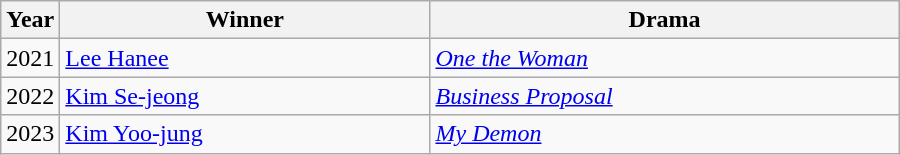<table class="wikitable" style="width:600px">
<tr>
<th width=10>Year</th>
<th>Winner</th>
<th>Drama</th>
</tr>
<tr>
<td>2021</td>
<td><a href='#'>Lee Hanee</a></td>
<td><em><a href='#'>One the Woman</a></em></td>
</tr>
<tr>
<td>2022</td>
<td><a href='#'>Kim Se-jeong</a></td>
<td><em><a href='#'>Business Proposal</a></em></td>
</tr>
<tr>
<td>2023</td>
<td><a href='#'>Kim Yoo-jung</a></td>
<td><em><a href='#'>My Demon</a></em></td>
</tr>
</table>
